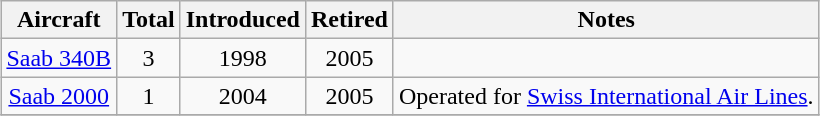<table class="wikitable" style="margin:0.5em auto; text-align:center">
<tr>
<th>Aircraft</th>
<th>Total</th>
<th>Introduced</th>
<th>Retired</th>
<th>Notes</th>
</tr>
<tr>
<td><a href='#'>Saab 340B</a></td>
<td>3</td>
<td>1998</td>
<td>2005</td>
<td></td>
</tr>
<tr>
<td><a href='#'>Saab 2000</a></td>
<td>1</td>
<td>2004</td>
<td>2005</td>
<td>Operated for <a href='#'>Swiss International Air Lines</a>.</td>
</tr>
<tr>
</tr>
</table>
